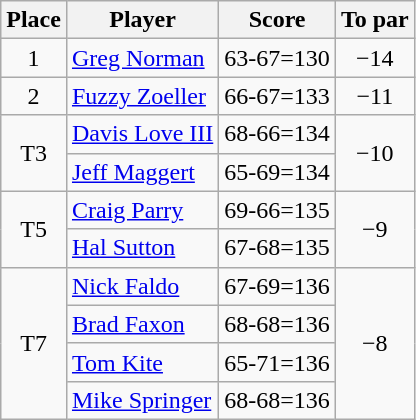<table class="wikitable">
<tr>
<th>Place</th>
<th>Player</th>
<th>Score</th>
<th>To par</th>
</tr>
<tr>
<td align=center>1</td>
<td> <a href='#'>Greg Norman</a></td>
<td align=center>63-67=130</td>
<td align=center>−14</td>
</tr>
<tr>
<td align=center>2</td>
<td> <a href='#'>Fuzzy Zoeller</a></td>
<td align=center>66-67=133</td>
<td align=center>−11</td>
</tr>
<tr>
<td rowspan=2 align=center>T3</td>
<td> <a href='#'>Davis Love III</a></td>
<td align=center>68-66=134</td>
<td rowspan=2 align=center>−10</td>
</tr>
<tr>
<td> <a href='#'>Jeff Maggert</a></td>
<td align=center>65-69=134</td>
</tr>
<tr>
<td rowspan=2 align=center>T5</td>
<td> <a href='#'>Craig Parry</a></td>
<td align=center>69-66=135</td>
<td rowspan=2 align=center>−9</td>
</tr>
<tr>
<td> <a href='#'>Hal Sutton</a></td>
<td align=center>67-68=135</td>
</tr>
<tr>
<td rowspan=4 align=center>T7</td>
<td> <a href='#'>Nick Faldo</a></td>
<td align=center>67-69=136</td>
<td rowspan=4 align=center>−8</td>
</tr>
<tr>
<td> <a href='#'>Brad Faxon</a></td>
<td align=center>68-68=136</td>
</tr>
<tr>
<td> <a href='#'>Tom Kite</a></td>
<td align=center>65-71=136</td>
</tr>
<tr>
<td> <a href='#'>Mike Springer</a></td>
<td align=center>68-68=136</td>
</tr>
</table>
